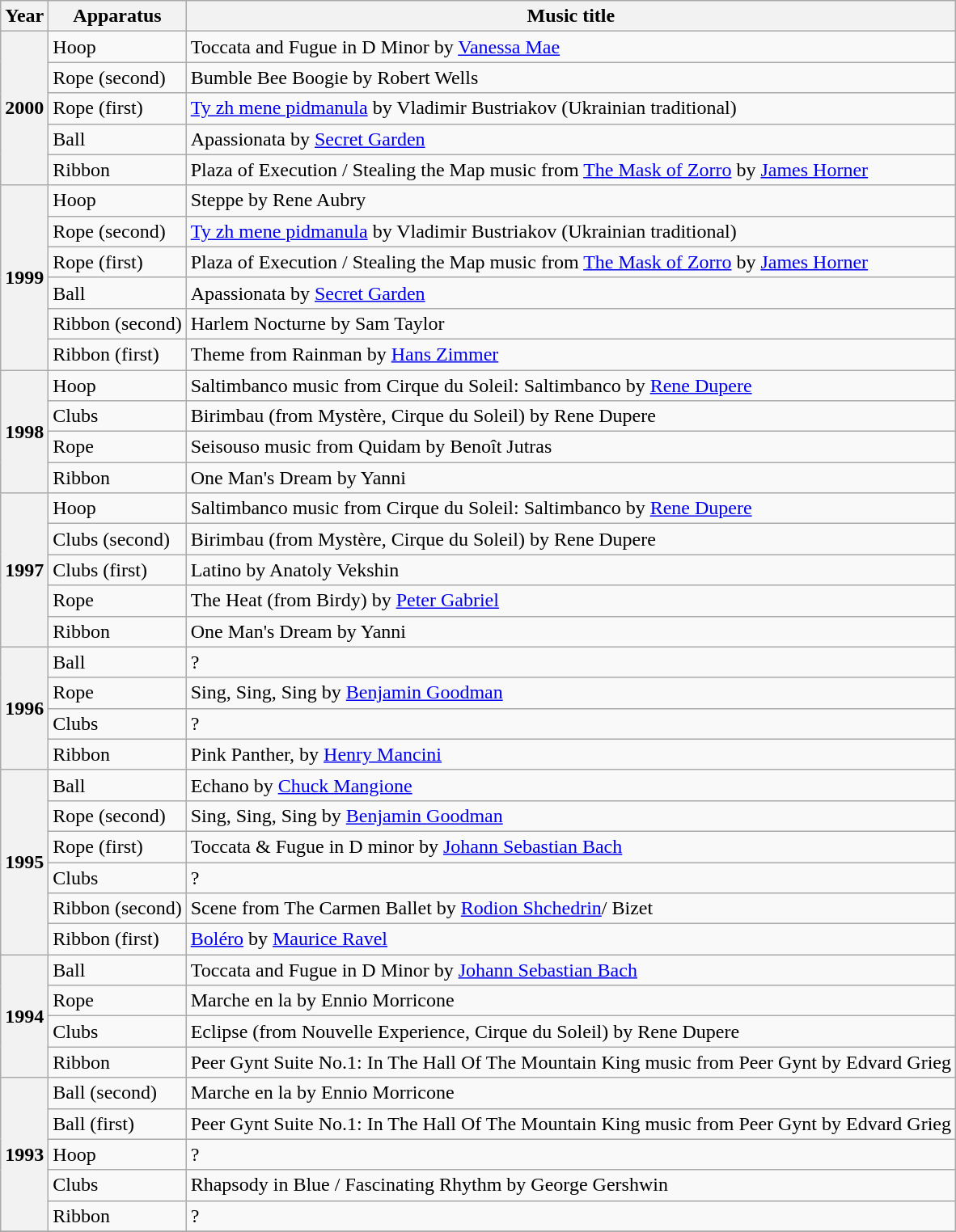<table class="wikitable plainrowheaders">
<tr>
<th scope=col>Year</th>
<th scope=col>Apparatus</th>
<th scope=col>Music title </th>
</tr>
<tr>
<th scope=row rowspan=5>2000</th>
<td>Hoop</td>
<td>Toccata and Fugue in D Minor by <a href='#'>Vanessa Mae</a></td>
</tr>
<tr>
<td>Rope (second)</td>
<td>Bumble Bee Boogie by Robert Wells</td>
</tr>
<tr>
<td>Rope (first)</td>
<td><a href='#'>Ty zh mene pidmanula</a> by Vladimir Bustriakov (Ukrainian traditional)</td>
</tr>
<tr>
<td>Ball</td>
<td>Apassionata by <a href='#'>Secret Garden</a></td>
</tr>
<tr>
<td>Ribbon</td>
<td>Plaza of Execution / Stealing the Map music from <a href='#'>The Mask of Zorro</a> by <a href='#'>James Horner</a></td>
</tr>
<tr>
<th scope=row rowspan=6>1999</th>
<td>Hoop</td>
<td>Steppe by Rene Aubry</td>
</tr>
<tr>
<td>Rope (second)</td>
<td><a href='#'>Ty zh mene pidmanula</a> by Vladimir Bustriakov (Ukrainian traditional)</td>
</tr>
<tr>
<td>Rope (first)</td>
<td>Plaza of Execution / Stealing the Map music from <a href='#'>The Mask of Zorro</a> by <a href='#'>James Horner</a></td>
</tr>
<tr>
<td>Ball</td>
<td>Apassionata by <a href='#'>Secret Garden</a></td>
</tr>
<tr>
<td>Ribbon (second)</td>
<td>Harlem Nocturne by Sam Taylor</td>
</tr>
<tr>
<td>Ribbon (first)</td>
<td>Theme from Rainman by <a href='#'>Hans Zimmer</a></td>
</tr>
<tr>
<th scope=row rowspan=4>1998</th>
<td>Hoop</td>
<td>Saltimbanco music from Cirque du Soleil: Saltimbanco by <a href='#'>Rene Dupere</a></td>
</tr>
<tr>
<td>Clubs</td>
<td>Birimbau (from Mystère, Cirque du Soleil) by Rene Dupere</td>
</tr>
<tr>
<td>Rope</td>
<td>Seisouso music from Quidam by Benoît Jutras</td>
</tr>
<tr>
<td>Ribbon</td>
<td>One Man's Dream by Yanni</td>
</tr>
<tr>
<th scope=row rowspan=5>1997</th>
<td>Hoop</td>
<td>Saltimbanco music from Cirque du Soleil: Saltimbanco by <a href='#'>Rene Dupere</a></td>
</tr>
<tr>
<td>Clubs (second)</td>
<td>Birimbau (from Mystère, Cirque du Soleil) by Rene Dupere</td>
</tr>
<tr>
<td>Clubs (first)</td>
<td>Latino by Anatoly Vekshin</td>
</tr>
<tr>
<td>Rope</td>
<td>The Heat (from Birdy) by <a href='#'>Peter Gabriel</a></td>
</tr>
<tr>
<td>Ribbon</td>
<td>One Man's Dream by Yanni</td>
</tr>
<tr>
<th scope=row rowspan=4>1996</th>
<td>Ball</td>
<td>?</td>
</tr>
<tr>
<td>Rope</td>
<td>Sing, Sing, Sing by <a href='#'>Benjamin Goodman</a></td>
</tr>
<tr>
<td>Clubs</td>
<td>?</td>
</tr>
<tr>
<td>Ribbon</td>
<td>Pink Panther, by <a href='#'>Henry Mancini</a></td>
</tr>
<tr>
<th scope=row rowspan=6>1995</th>
<td>Ball</td>
<td>Echano by <a href='#'>Chuck Mangione</a></td>
</tr>
<tr>
<td>Rope (second)</td>
<td>Sing, Sing, Sing by <a href='#'>Benjamin Goodman</a></td>
</tr>
<tr>
<td>Rope (first)</td>
<td>Toccata & Fugue in D minor by <a href='#'>Johann Sebastian Bach</a></td>
</tr>
<tr>
<td>Clubs</td>
<td>?</td>
</tr>
<tr>
<td>Ribbon (second)</td>
<td>Scene from The Carmen Ballet by <a href='#'>Rodion Shchedrin</a>/ Bizet</td>
</tr>
<tr>
<td>Ribbon (first)</td>
<td><a href='#'>Boléro</a> by <a href='#'>Maurice Ravel</a></td>
</tr>
<tr>
<th scope=row rowspan=4>1994</th>
<td>Ball</td>
<td>Toccata and Fugue in D Minor by <a href='#'>Johann Sebastian Bach</a></td>
</tr>
<tr>
<td>Rope</td>
<td>Marche en la by Ennio Morricone</td>
</tr>
<tr>
<td>Clubs</td>
<td>Eclipse (from Nouvelle Experience, Cirque du Soleil) by Rene Dupere</td>
</tr>
<tr>
<td>Ribbon</td>
<td>Peer Gynt Suite No.1: In The Hall Of The Mountain King music from Peer Gynt by Edvard Grieg</td>
</tr>
<tr>
<th scope=row rowspan=5>1993</th>
<td>Ball (second)</td>
<td>Marche en la by Ennio Morricone</td>
</tr>
<tr>
<td>Ball (first)</td>
<td>Peer Gynt Suite No.1: In The Hall Of The Mountain King music from Peer Gynt by Edvard Grieg</td>
</tr>
<tr>
<td>Hoop</td>
<td>?</td>
</tr>
<tr>
<td>Clubs</td>
<td>Rhapsody in Blue / Fascinating Rhythm by George Gershwin</td>
</tr>
<tr>
<td>Ribbon</td>
<td>?</td>
</tr>
<tr>
</tr>
</table>
